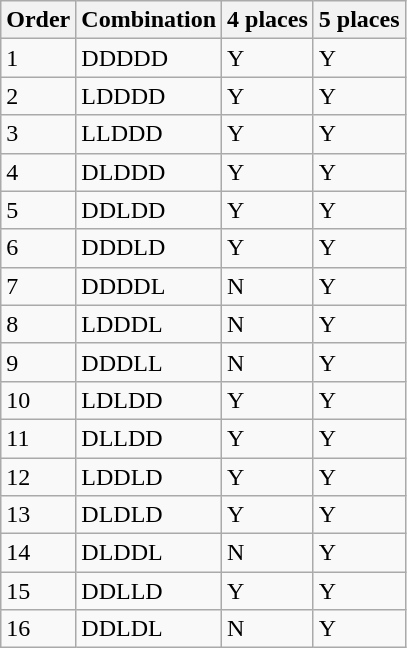<table class="wikitable">
<tr>
<th>Order</th>
<th>Combination</th>
<th>4 places</th>
<th>5 places</th>
</tr>
<tr>
<td>1</td>
<td>DDDDD</td>
<td>Y</td>
<td>Y</td>
</tr>
<tr>
<td>2</td>
<td>LDDDD</td>
<td>Y</td>
<td>Y</td>
</tr>
<tr>
<td>3</td>
<td>LLDDD</td>
<td>Y</td>
<td>Y</td>
</tr>
<tr>
<td>4</td>
<td>DLDDD</td>
<td>Y</td>
<td>Y</td>
</tr>
<tr>
<td>5</td>
<td>DDLDD</td>
<td>Y</td>
<td>Y</td>
</tr>
<tr>
<td>6</td>
<td>DDDLD</td>
<td>Y</td>
<td>Y</td>
</tr>
<tr>
<td>7</td>
<td>DDDDL</td>
<td>N</td>
<td>Y</td>
</tr>
<tr>
<td>8</td>
<td>LDDDL</td>
<td>N</td>
<td>Y</td>
</tr>
<tr>
<td>9</td>
<td>DDDLL</td>
<td>N</td>
<td>Y</td>
</tr>
<tr>
<td>10</td>
<td>LDLDD</td>
<td>Y</td>
<td>Y</td>
</tr>
<tr>
<td>11</td>
<td>DLLDD</td>
<td>Y</td>
<td>Y</td>
</tr>
<tr>
<td>12</td>
<td>LDDLD</td>
<td>Y</td>
<td>Y</td>
</tr>
<tr>
<td>13</td>
<td>DLDLD</td>
<td>Y</td>
<td>Y</td>
</tr>
<tr>
<td>14</td>
<td>DLDDL</td>
<td>N</td>
<td>Y</td>
</tr>
<tr>
<td>15</td>
<td>DDLLD</td>
<td>Y</td>
<td>Y</td>
</tr>
<tr>
<td>16</td>
<td>DDLDL</td>
<td>N</td>
<td>Y</td>
</tr>
</table>
